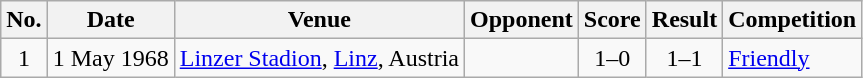<table class="wikitable sortable">
<tr>
<th scope="col">No.</th>
<th scope="col">Date</th>
<th scope="col">Venue</th>
<th scope="col">Opponent</th>
<th scope="col">Score</th>
<th scope="col">Result</th>
<th scope="col">Competition</th>
</tr>
<tr>
<td style="text-align:center">1</td>
<td>1 May 1968</td>
<td><a href='#'>Linzer Stadion</a>, <a href='#'>Linz</a>, Austria</td>
<td></td>
<td style="text-align:center">1–0</td>
<td style="text-align:center">1–1</td>
<td><a href='#'>Friendly</a></td>
</tr>
</table>
